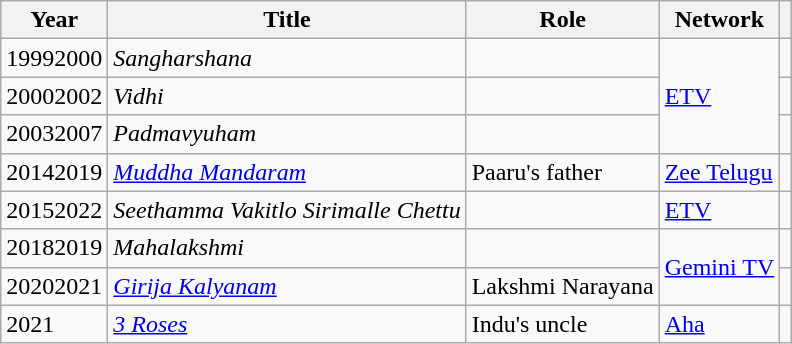<table class="wikitable">
<tr>
<th>Year</th>
<th>Title</th>
<th>Role</th>
<th>Network</th>
<th></th>
</tr>
<tr>
<td>19992000</td>
<td><em>Sangharshana</em></td>
<td></td>
<td rowspan="3"><a href='#'>ETV</a></td>
<td></td>
</tr>
<tr>
<td>20002002</td>
<td><em>Vidhi</em></td>
<td></td>
<td></td>
</tr>
<tr>
<td>20032007</td>
<td><em>Padmavyuham</em></td>
<td></td>
<td></td>
</tr>
<tr>
<td>20142019</td>
<td><em><a href='#'>Muddha Mandaram</a></em></td>
<td>Paaru's father</td>
<td><a href='#'>Zee Telugu</a></td>
<td></td>
</tr>
<tr>
<td>20152022</td>
<td><em>Seethamma Vakitlo Sirimalle Chettu</em></td>
<td></td>
<td><a href='#'>ETV</a></td>
<td></td>
</tr>
<tr>
<td>20182019</td>
<td><em>Mahalakshmi</em></td>
<td></td>
<td rowspan="2"><a href='#'>Gemini TV</a></td>
<td></td>
</tr>
<tr>
<td>20202021</td>
<td><em><a href='#'>Girija Kalyanam</a></em></td>
<td>Lakshmi Narayana</td>
<td></td>
</tr>
<tr>
<td>2021</td>
<td><a href='#'><em>3 Roses</em></a></td>
<td>Indu's uncle</td>
<td><a href='#'>Aha</a></td>
<td></td>
</tr>
</table>
